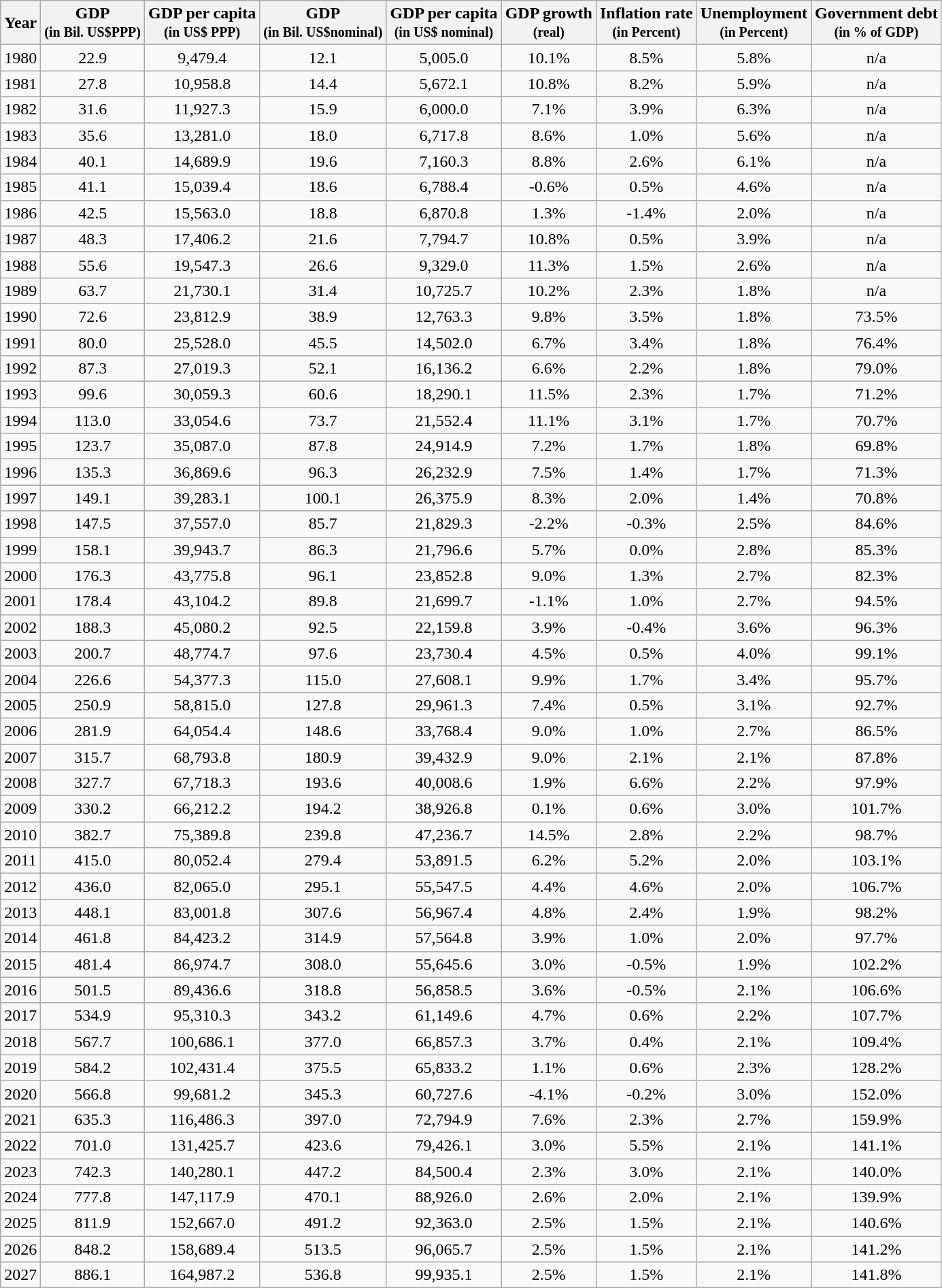<table class="wikitable mw-collapsible mw-collapsed"  style="text-align:center;|">
<tr>
<th>Year</th>
<th>GDP<br><small>(in Bil. US$PPP)</small></th>
<th>GDP per capita<br><small>(in US$ PPP)</small></th>
<th>GDP<br><small>(in Bil. US$nominal)</small></th>
<th>GDP per capita<br><small>(in US$ nominal)</small></th>
<th>GDP growth<br><small>(real)</small></th>
<th>Inflation rate<br><small>(in Percent)</small></th>
<th>Unemployment<br><small>(in Percent)</small></th>
<th>Government debt<br><small>(in % of GDP)</small></th>
</tr>
<tr>
<td>1980</td>
<td>22.9</td>
<td>9,479.4</td>
<td>12.1</td>
<td>5,005.0</td>
<td>10.1%</td>
<td>8.5%</td>
<td>5.8%</td>
<td>n/a</td>
</tr>
<tr>
<td>1981</td>
<td>27.8</td>
<td>10,958.8</td>
<td>14.4</td>
<td>5,672.1</td>
<td>10.8%</td>
<td>8.2%</td>
<td>5.9%</td>
<td>n/a</td>
</tr>
<tr>
<td>1982</td>
<td>31.6</td>
<td>11,927.3</td>
<td>15.9</td>
<td>6,000.0</td>
<td>7.1%</td>
<td>3.9%</td>
<td>6.3%</td>
<td>n/a</td>
</tr>
<tr>
<td>1983</td>
<td>35.6</td>
<td>13,281.0</td>
<td>18.0</td>
<td>6,717.8</td>
<td>8.6%</td>
<td>1.0%</td>
<td>5.6%</td>
<td>n/a</td>
</tr>
<tr>
<td>1984</td>
<td>40.1</td>
<td>14,689.9</td>
<td>19.6</td>
<td>7,160.3</td>
<td>8.8%</td>
<td>2.6%</td>
<td>6.1%</td>
<td>n/a</td>
</tr>
<tr>
<td>1985</td>
<td>41.1</td>
<td>15,039.4</td>
<td>18.6</td>
<td>6,788.4</td>
<td>-0.6%</td>
<td>0.5%</td>
<td>4.6%</td>
<td>n/a</td>
</tr>
<tr>
<td>1986</td>
<td>42.5</td>
<td>15,563.0</td>
<td>18.8</td>
<td>6,870.8</td>
<td>1.3%</td>
<td>-1.4%</td>
<td>2.0%</td>
<td>n/a</td>
</tr>
<tr>
<td>1987</td>
<td>48.3</td>
<td>17,406.2</td>
<td>21.6</td>
<td>7,794.7</td>
<td>10.8%</td>
<td>0.5%</td>
<td>3.9%</td>
<td>n/a</td>
</tr>
<tr>
<td>1988</td>
<td>55.6</td>
<td>19,547.3</td>
<td>26.6</td>
<td>9,329.0</td>
<td>11.3%</td>
<td>1.5%</td>
<td>2.6%</td>
<td>n/a</td>
</tr>
<tr>
<td>1989</td>
<td>63.7</td>
<td>21,730.1</td>
<td>31.4</td>
<td>10,725.7</td>
<td>10.2%</td>
<td>2.3%</td>
<td>1.8%</td>
<td>n/a</td>
</tr>
<tr>
<td>1990</td>
<td>72.6</td>
<td>23,812.9</td>
<td>38.9</td>
<td>12,763.3</td>
<td>9.8%</td>
<td>3.5%</td>
<td>1.8%</td>
<td>73.5%</td>
</tr>
<tr>
<td>1991</td>
<td>80.0</td>
<td>25,528.0</td>
<td>45.5</td>
<td>14,502.0</td>
<td>6.7%</td>
<td>3.4%</td>
<td>1.8%</td>
<td>76.4%</td>
</tr>
<tr>
<td>1992</td>
<td>87.3</td>
<td>27,019.3</td>
<td>52.1</td>
<td>16,136.2</td>
<td>6.6%</td>
<td>2.2%</td>
<td>1.8%</td>
<td>79.0%</td>
</tr>
<tr>
<td>1993</td>
<td>99.6</td>
<td>30,059.3</td>
<td>60.6</td>
<td>18,290.1</td>
<td>11.5%</td>
<td>2.3%</td>
<td>1.7%</td>
<td>71.2%</td>
</tr>
<tr>
<td>1994</td>
<td>113.0</td>
<td>33,054.6</td>
<td>73.7</td>
<td>21,552.4</td>
<td>11.1%</td>
<td>3.1%</td>
<td>1.7%</td>
<td>70.7%</td>
</tr>
<tr>
<td>1995</td>
<td>123.7</td>
<td>35,087.0</td>
<td>87.8</td>
<td>24,914.9</td>
<td>7.2%</td>
<td>1.7%</td>
<td>1.8%</td>
<td>69.8%</td>
</tr>
<tr>
<td>1996</td>
<td>135.3</td>
<td>36,869.6</td>
<td>96.3</td>
<td>26,232.9</td>
<td>7.5%</td>
<td>1.4%</td>
<td>1.7%</td>
<td>71.3%</td>
</tr>
<tr>
<td>1997</td>
<td>149.1</td>
<td>39,283.1</td>
<td>100.1</td>
<td>26,375.9</td>
<td>8.3%</td>
<td>2.0%</td>
<td>1.4%</td>
<td>70.8%</td>
</tr>
<tr>
<td>1998</td>
<td>147.5</td>
<td>37,557.0</td>
<td>85.7</td>
<td>21,829.3</td>
<td>-2.2%</td>
<td>-0.3%</td>
<td>2.5%</td>
<td>84.6%</td>
</tr>
<tr>
<td>1999</td>
<td>158.1</td>
<td>39,943.7</td>
<td>86.3</td>
<td>21,796.6</td>
<td>5.7%</td>
<td>0.0%</td>
<td>2.8%</td>
<td>85.3%</td>
</tr>
<tr>
<td>2000</td>
<td>176.3</td>
<td>43,775.8</td>
<td>96.1</td>
<td>23,852.8</td>
<td>9.0%</td>
<td>1.3%</td>
<td>2.7%</td>
<td>82.3%</td>
</tr>
<tr>
<td>2001</td>
<td>178.4</td>
<td>43,104.2</td>
<td>89.8</td>
<td>21,699.7</td>
<td>-1.1%</td>
<td>1.0%</td>
<td>2.7%</td>
<td>94.5%</td>
</tr>
<tr>
<td>2002</td>
<td>188.3</td>
<td>45,080.2</td>
<td>92.5</td>
<td>22,159.8</td>
<td>3.9%</td>
<td>-0.4%</td>
<td>3.6%</td>
<td>96.3%</td>
</tr>
<tr>
<td>2003</td>
<td>200.7</td>
<td>48,774.7</td>
<td>97.6</td>
<td>23,730.4</td>
<td>4.5%</td>
<td>0.5%</td>
<td>4.0%</td>
<td>99.1%</td>
</tr>
<tr>
<td>2004</td>
<td>226.6</td>
<td>54,377.3</td>
<td>115.0</td>
<td>27,608.1</td>
<td>9.9%</td>
<td>1.7%</td>
<td>3.4%</td>
<td>95.7%</td>
</tr>
<tr>
<td>2005</td>
<td>250.9</td>
<td>58,815.0</td>
<td>127.8</td>
<td>29,961.3</td>
<td>7.4%</td>
<td>0.5%</td>
<td>3.1%</td>
<td>92.7%</td>
</tr>
<tr>
<td>2006</td>
<td>281.9</td>
<td>64,054.4</td>
<td>148.6</td>
<td>33,768.4</td>
<td>9.0%</td>
<td>1.0%</td>
<td>2.7%</td>
<td>86.5%</td>
</tr>
<tr>
<td>2007</td>
<td>315.7</td>
<td>68,793.8</td>
<td>180.9</td>
<td>39,432.9</td>
<td>9.0%</td>
<td>2.1%</td>
<td>2.1%</td>
<td>87.8%</td>
</tr>
<tr>
<td>2008</td>
<td>327.7</td>
<td>67,718.3</td>
<td>193.6</td>
<td>40,008.6</td>
<td>1.9%</td>
<td>6.6%</td>
<td>2.2%</td>
<td>97.9%</td>
</tr>
<tr>
<td>2009</td>
<td>330.2</td>
<td>66,212.2</td>
<td>194.2</td>
<td>38,926.8</td>
<td>0.1%</td>
<td>0.6%</td>
<td>3.0%</td>
<td>101.7%</td>
</tr>
<tr>
<td>2010</td>
<td>382.7</td>
<td>75,389.8</td>
<td>239.8</td>
<td>47,236.7</td>
<td>14.5%</td>
<td>2.8%</td>
<td>2.2%</td>
<td>98.7%</td>
</tr>
<tr>
<td>2011</td>
<td>415.0</td>
<td>80,052.4</td>
<td>279.4</td>
<td>53,891.5</td>
<td>6.2%</td>
<td>5.2%</td>
<td>2.0%</td>
<td>103.1%</td>
</tr>
<tr>
<td>2012</td>
<td>436.0</td>
<td>82,065.0</td>
<td>295.1</td>
<td>55,547.5</td>
<td>4.4%</td>
<td>4.6%</td>
<td>2.0%</td>
<td>106.7%</td>
</tr>
<tr>
<td>2013</td>
<td>448.1</td>
<td>83,001.8</td>
<td>307.6</td>
<td>56,967.4</td>
<td>4.8%</td>
<td>2.4%</td>
<td>1.9%</td>
<td>98.2%</td>
</tr>
<tr>
<td>2014</td>
<td>461.8</td>
<td>84,423.2</td>
<td>314.9</td>
<td>57,564.8</td>
<td>3.9%</td>
<td>1.0%</td>
<td>2.0%</td>
<td>97.7%</td>
</tr>
<tr>
<td>2015</td>
<td>481.4</td>
<td>86,974.7</td>
<td>308.0</td>
<td>55,645.6</td>
<td>3.0%</td>
<td>-0.5%</td>
<td>1.9%</td>
<td>102.2%</td>
</tr>
<tr>
<td>2016</td>
<td>501.5</td>
<td>89,436.6</td>
<td>318.8</td>
<td>56,858.5</td>
<td>3.6%</td>
<td>-0.5%</td>
<td>2.1%</td>
<td>106.6%</td>
</tr>
<tr>
<td>2017</td>
<td>534.9</td>
<td>95,310.3</td>
<td>343.2</td>
<td>61,149.6</td>
<td>4.7%</td>
<td>0.6%</td>
<td>2.2%</td>
<td>107.7%</td>
</tr>
<tr>
<td>2018</td>
<td>567.7</td>
<td>100,686.1</td>
<td>377.0</td>
<td>66,857.3</td>
<td>3.7%</td>
<td>0.4%</td>
<td>2.1%</td>
<td>109.4%</td>
</tr>
<tr>
<td>2019</td>
<td>584.2</td>
<td>102,431.4</td>
<td>375.5</td>
<td>65,833.2</td>
<td>1.1%</td>
<td>0.6%</td>
<td>2.3%</td>
<td>128.2%</td>
</tr>
<tr>
<td>2020</td>
<td>566.8</td>
<td>99,681.2</td>
<td>345.3</td>
<td>60,727.6</td>
<td>-4.1%</td>
<td>-0.2%</td>
<td>3.0%</td>
<td>152.0%</td>
</tr>
<tr>
<td>2021</td>
<td>635.3</td>
<td>116,486.3</td>
<td>397.0</td>
<td>72,794.9</td>
<td>7.6%</td>
<td>2.3%</td>
<td>2.7%</td>
<td>159.9%</td>
</tr>
<tr>
<td>2022</td>
<td>701.0</td>
<td>131,425.7</td>
<td>423.6</td>
<td>79,426.1</td>
<td>3.0%</td>
<td>5.5%</td>
<td>2.1%</td>
<td>141.1%</td>
</tr>
<tr>
<td>2023</td>
<td>742.3</td>
<td>140,280.1</td>
<td>447.2</td>
<td>84,500.4</td>
<td>2.3%</td>
<td>3.0%</td>
<td>2.1%</td>
<td>140.0%</td>
</tr>
<tr>
<td>2024</td>
<td>777.8</td>
<td>147,117.9</td>
<td>470.1</td>
<td>88,926.0</td>
<td>2.6%</td>
<td>2.0%</td>
<td>2.1%</td>
<td>139.9%</td>
</tr>
<tr>
<td>2025</td>
<td>811.9</td>
<td>152,667.0</td>
<td>491.2</td>
<td>92,363.0</td>
<td>2.5%</td>
<td>1.5%</td>
<td>2.1%</td>
<td>140.6%</td>
</tr>
<tr>
<td>2026</td>
<td>848.2</td>
<td>158,689.4</td>
<td>513.5</td>
<td>96,065.7</td>
<td>2.5%</td>
<td>1.5%</td>
<td>2.1%</td>
<td>141.2%</td>
</tr>
<tr>
<td>2027</td>
<td>886.1</td>
<td>164,987.2</td>
<td>536.8</td>
<td>99,935.1</td>
<td>2.5%</td>
<td>1.5%</td>
<td>2.1%</td>
<td>141.8%</td>
</tr>
</table>
